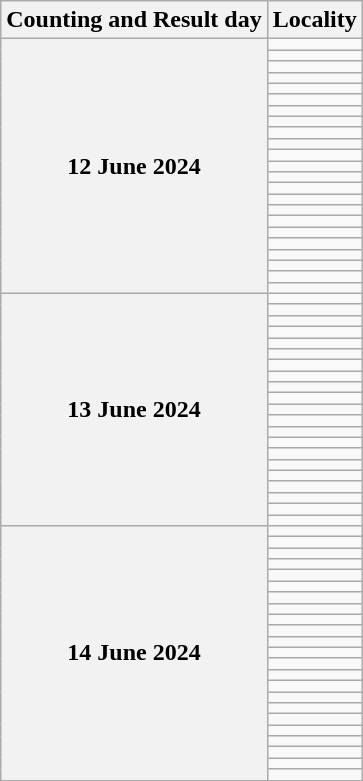<table class="wikitable mw-collapsible mw-collapsed">
<tr>
<th>Counting and Result day</th>
<th>Locality</th>
</tr>
<tr>
<th rowspan="23">12 June 2024</th>
<td></td>
</tr>
<tr>
<td></td>
</tr>
<tr>
<td></td>
</tr>
<tr>
<td></td>
</tr>
<tr>
<td></td>
</tr>
<tr>
<td></td>
</tr>
<tr>
<td></td>
</tr>
<tr>
<td></td>
</tr>
<tr>
<td></td>
</tr>
<tr>
<td></td>
</tr>
<tr>
<td></td>
</tr>
<tr>
<td></td>
</tr>
<tr>
<td></td>
</tr>
<tr>
<td></td>
</tr>
<tr>
<td></td>
</tr>
<tr>
<td></td>
</tr>
<tr>
<td></td>
</tr>
<tr>
<td></td>
</tr>
<tr>
<td></td>
</tr>
<tr>
<td></td>
</tr>
<tr>
<td></td>
</tr>
<tr>
<td></td>
</tr>
<tr>
<td></td>
</tr>
<tr>
<th rowspan="21">13 June 2024</th>
<td></td>
</tr>
<tr>
<td></td>
</tr>
<tr>
<td></td>
</tr>
<tr>
<td></td>
</tr>
<tr>
<td></td>
</tr>
<tr>
<td></td>
</tr>
<tr>
<td></td>
</tr>
<tr>
<td></td>
</tr>
<tr>
<td></td>
</tr>
<tr>
<td></td>
</tr>
<tr>
<td></td>
</tr>
<tr>
<td></td>
</tr>
<tr>
<td></td>
</tr>
<tr>
<td></td>
</tr>
<tr>
<td></td>
</tr>
<tr>
<td></td>
</tr>
<tr>
<td></td>
</tr>
<tr>
<td></td>
</tr>
<tr>
<td></td>
</tr>
<tr>
<td></td>
</tr>
<tr>
<td></td>
</tr>
<tr>
<th rowspan="23">14 June 2024</th>
<td></td>
</tr>
<tr>
<td></td>
</tr>
<tr>
<td></td>
</tr>
<tr>
<td></td>
</tr>
<tr>
<td></td>
</tr>
<tr>
<td></td>
</tr>
<tr>
<td></td>
</tr>
<tr>
<td></td>
</tr>
<tr>
<td></td>
</tr>
<tr>
<td></td>
</tr>
<tr>
<td></td>
</tr>
<tr>
<td></td>
</tr>
<tr>
<td></td>
</tr>
<tr>
<td></td>
</tr>
<tr>
<td></td>
</tr>
<tr>
<td></td>
</tr>
<tr>
<td></td>
</tr>
<tr>
<td></td>
</tr>
<tr>
<td></td>
</tr>
<tr>
<td></td>
</tr>
<tr>
<td></td>
</tr>
<tr>
<td></td>
</tr>
<tr>
<td></td>
</tr>
</table>
